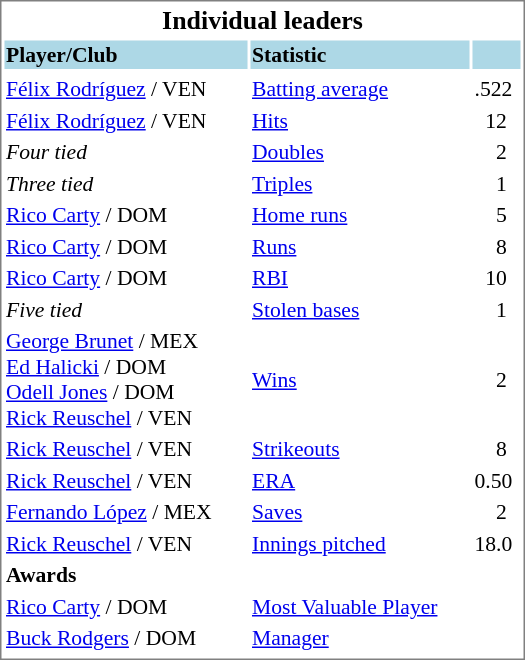<table cellpadding="1" width="350px" style="font-size: 90%; border: 1px solid gray;">
<tr align="center" style="font-size: larger;">
<td colspan=6><strong>Individual leaders</strong></td>
</tr>
<tr style="background:lightblue;">
<td><strong>Player/Club</strong></td>
<td><strong>Statistic</strong></td>
<td></td>
</tr>
<tr align="center" style="vertical-align: middle;" style="background:lightblue;">
</tr>
<tr>
<td><a href='#'>Félix Rodríguez</a> / VEN</td>
<td><a href='#'>Batting average</a></td>
<td>.522</td>
</tr>
<tr>
<td><a href='#'>Félix Rodríguez</a> / VEN</td>
<td><a href='#'>Hits</a></td>
<td>  12</td>
</tr>
<tr>
<td><em>Four tied</em></td>
<td><a href='#'>Doubles</a></td>
<td>     2</td>
</tr>
<tr>
<td><em>Three tied</em></td>
<td><a href='#'>Triples</a></td>
<td>    1</td>
</tr>
<tr>
<td><a href='#'>Rico Carty</a> / DOM</td>
<td><a href='#'>Home runs</a></td>
<td>     5</td>
</tr>
<tr>
<td><a href='#'>Rico Carty</a> / DOM</td>
<td><a href='#'>Runs</a></td>
<td>     8</td>
</tr>
<tr>
<td><a href='#'>Rico Carty</a> / DOM</td>
<td><a href='#'>RBI</a></td>
<td>  10</td>
</tr>
<tr>
<td><em>Five tied</em></td>
<td><a href='#'>Stolen bases</a></td>
<td>     1</td>
</tr>
<tr>
<td><a href='#'>George Brunet</a> / MEX<br><a href='#'>Ed Halicki</a> / DOM<br><a href='#'>Odell Jones</a> / DOM<br><a href='#'>Rick Reuschel</a> / VEN</td>
<td><a href='#'>Wins</a></td>
<td>    2</td>
</tr>
<tr>
<td><a href='#'>Rick Reuschel</a> / VEN</td>
<td><a href='#'>Strikeouts</a></td>
<td>    8</td>
</tr>
<tr>
<td><a href='#'>Rick Reuschel</a> / VEN</td>
<td><a href='#'>ERA</a></td>
<td>0.50</td>
</tr>
<tr>
<td><a href='#'>Fernando López</a> / MEX</td>
<td><a href='#'>Saves</a></td>
<td>    2</td>
</tr>
<tr>
<td><a href='#'>Rick Reuschel</a> / VEN</td>
<td><a href='#'>Innings pitched</a></td>
<td>18.0</td>
</tr>
<tr>
<td><strong>Awards</strong></td>
</tr>
<tr>
<td><a href='#'>Rico Carty</a> / DOM</td>
<td><a href='#'>Most Valuable Player</a></td>
</tr>
<tr>
<td><a href='#'>Buck Rodgers</a> / DOM</td>
<td><a href='#'>Manager</a></td>
</tr>
<tr>
</tr>
</table>
